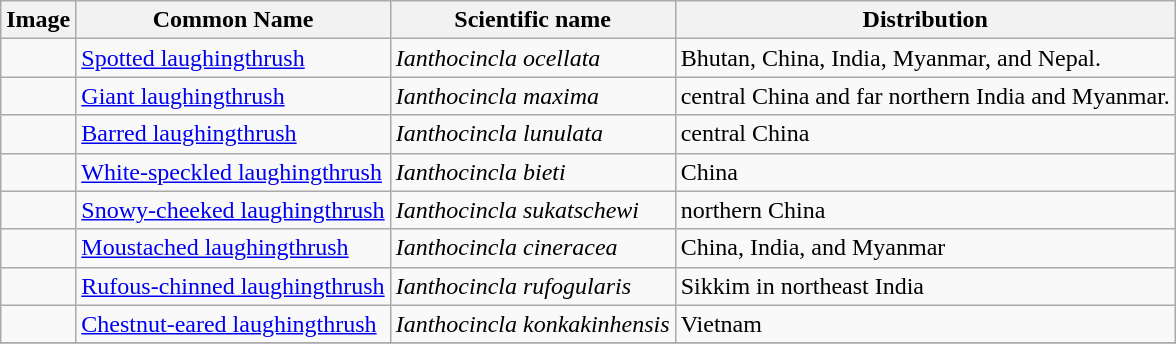<table class="wikitable ">
<tr>
<th>Image</th>
<th>Common Name</th>
<th>Scientific name</th>
<th>Distribution</th>
</tr>
<tr>
<td></td>
<td><a href='#'>Spotted laughingthrush</a></td>
<td><em>Ianthocincla ocellata</em></td>
<td>Bhutan, China, India, Myanmar, and Nepal.</td>
</tr>
<tr>
<td></td>
<td><a href='#'>Giant laughingthrush</a></td>
<td><em>Ianthocincla maxima</em></td>
<td>central China and far northern India and Myanmar.</td>
</tr>
<tr>
<td></td>
<td><a href='#'>Barred laughingthrush</a></td>
<td><em>Ianthocincla lunulata</em></td>
<td>central China</td>
</tr>
<tr>
<td></td>
<td><a href='#'>White-speckled laughingthrush</a></td>
<td><em>Ianthocincla bieti</em></td>
<td>China</td>
</tr>
<tr>
<td></td>
<td><a href='#'>Snowy-cheeked laughingthrush</a></td>
<td><em>Ianthocincla sukatschewi</em></td>
<td>northern China</td>
</tr>
<tr>
<td></td>
<td><a href='#'>Moustached laughingthrush</a></td>
<td><em>Ianthocincla cineracea</em></td>
<td>China, India, and Myanmar</td>
</tr>
<tr>
<td></td>
<td><a href='#'>Rufous-chinned laughingthrush</a></td>
<td><em>Ianthocincla rufogularis</em></td>
<td>Sikkim in northeast India</td>
</tr>
<tr>
<td></td>
<td><a href='#'>Chestnut-eared laughingthrush</a></td>
<td><em>Ianthocincla konkakinhensis</em></td>
<td>Vietnam</td>
</tr>
<tr>
</tr>
</table>
